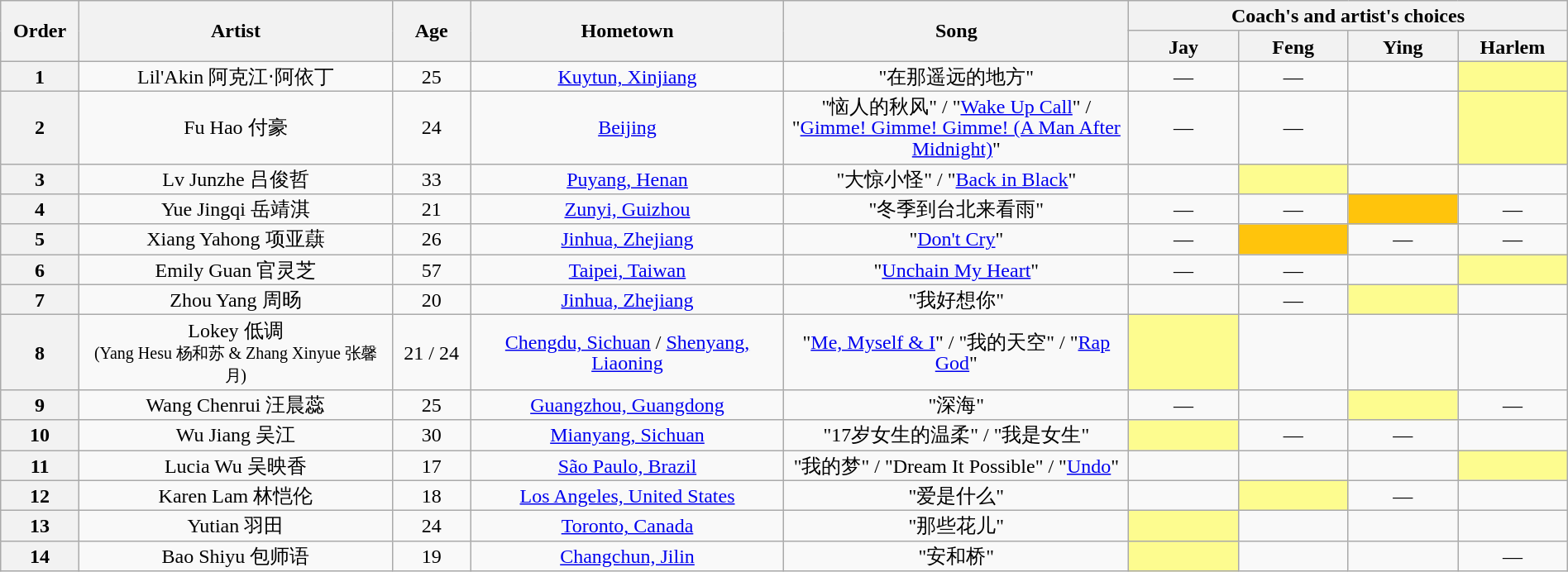<table class="wikitable" style="text-align:center; line-height:17px; width:100%;">
<tr>
<th scope="col" rowspan="2" style="width:05%;">Order</th>
<th scope="col" rowspan="2" style="width:20%;">Artist</th>
<th scope="col" rowspan="2" style="width:05%;">Age</th>
<th scope="col" rowspan="2" style="width:20%;">Hometown</th>
<th scope="col" rowspan="2" style="width:22%;">Song</th>
<th scope="col" colspan="4" style="width:28%;">Coach's and artist's choices</th>
</tr>
<tr>
<th style="width:07%;">Jay</th>
<th style="width:07%;">Feng</th>
<th style="width:07%;">Ying</th>
<th style="width:07%;">Harlem</th>
</tr>
<tr>
<th>1</th>
<td>Lil'Akin 阿克江‧阿依丁</td>
<td>25</td>
<td><a href='#'>Kuytun, Xinjiang</a></td>
<td>"在那遥远的地方"</td>
<td>—</td>
<td>—</td>
<td><strong></strong></td>
<td style="background:#fdfc8f;"><strong></strong></td>
</tr>
<tr>
<th>2</th>
<td>Fu Hao 付豪</td>
<td>24</td>
<td><a href='#'>Beijing</a></td>
<td>"恼人的秋风" / "<a href='#'>Wake Up Call</a>" / "<a href='#'>Gimme! Gimme! Gimme! (A Man After Midnight)</a>"</td>
<td>—</td>
<td>—</td>
<td><strong></strong></td>
<td style="background:#fdfc8f;"><strong></strong></td>
</tr>
<tr>
<th>3</th>
<td>Lv Junzhe 吕俊哲</td>
<td>33</td>
<td><a href='#'>Puyang, Henan</a></td>
<td>"大惊小怪" / "<a href='#'>Back in Black</a>"</td>
<td><strong></strong></td>
<td style="background:#fdfc8f;"><strong></strong></td>
<td><strong></strong></td>
<td><strong></strong></td>
</tr>
<tr>
<th>4</th>
<td>Yue Jingqi 岳靖淇</td>
<td>21</td>
<td><a href='#'>Zunyi, Guizhou</a></td>
<td>"冬季到台北来看雨"</td>
<td>—</td>
<td>—</td>
<td style="background:#FFC40C;"><strong></strong></td>
<td>—</td>
</tr>
<tr>
<th>5</th>
<td>Xiang Yahong 项亚蕻</td>
<td>26</td>
<td><a href='#'>Jinhua, Zhejiang</a></td>
<td>"<a href='#'>Don't Cry</a>"</td>
<td>—</td>
<td style="background:#FFC40C;"><strong></strong></td>
<td>—</td>
<td>—</td>
</tr>
<tr>
<th>6</th>
<td>Emily Guan 官灵芝</td>
<td>57</td>
<td> <a href='#'>Taipei, Taiwan</a></td>
<td>"<a href='#'>Unchain My Heart</a>"</td>
<td>—</td>
<td>—</td>
<td><strong></strong></td>
<td style="background:#fdfc8f;"><strong></strong></td>
</tr>
<tr>
<th>7</th>
<td>Zhou Yang 周旸</td>
<td>20</td>
<td><a href='#'>Jinhua, Zhejiang</a></td>
<td>"我好想你"</td>
<td><strong></strong></td>
<td>—</td>
<td style="background:#fdfc8f;"><strong></strong></td>
<td><strong></strong></td>
</tr>
<tr>
<th>8</th>
<td>Lokey 低调<br><small>(Yang Hesu 杨和苏 & Zhang Xinyue 张馨月)</small></td>
<td>21 / 24</td>
<td><a href='#'>Chengdu, Sichuan</a> / <a href='#'>Shenyang, Liaoning</a></td>
<td>"<a href='#'>Me, Myself & I</a>" / "我的天空" / "<a href='#'>Rap God</a>"</td>
<td style="background:#fdfc8f;"><strong></strong></td>
<td><strong></strong></td>
<td><strong></strong></td>
<td><strong></strong></td>
</tr>
<tr>
<th>9</th>
<td>Wang Chenrui 汪晨蕊</td>
<td>25</td>
<td><a href='#'>Guangzhou, Guangdong</a></td>
<td>"深海"</td>
<td>—</td>
<td><strong></strong></td>
<td style="background:#fdfc8f;"><strong></strong></td>
<td>—</td>
</tr>
<tr>
<th>10</th>
<td>Wu Jiang 吴江</td>
<td>30</td>
<td><a href='#'>Mianyang, Sichuan</a></td>
<td>"17岁女生的温柔" / "我是女生"</td>
<td style="background:#fdfc8f;"><strong></strong></td>
<td>—</td>
<td>—</td>
<td><strong></strong></td>
</tr>
<tr>
<th>11</th>
<td>Lucia Wu 吴映香</td>
<td>17</td>
<td> <a href='#'>São Paulo, Brazil</a></td>
<td>"我的梦" / "Dream It Possible" / "<a href='#'>Undo</a>"</td>
<td><strong></strong></td>
<td><strong></strong></td>
<td><strong></strong></td>
<td style="background:#fdfc8f;"><strong></strong></td>
</tr>
<tr>
<th>12</th>
<td>Karen Lam 林恺伦</td>
<td>18</td>
<td> <a href='#'>Los Angeles, United States</a></td>
<td>"爱是什么"</td>
<td><strong></strong></td>
<td style="background:#fdfc8f;"><strong></strong></td>
<td>—</td>
<td><strong></strong></td>
</tr>
<tr>
<th>13</th>
<td>Yutian 羽田</td>
<td>24</td>
<td> <a href='#'>Toronto, Canada</a></td>
<td>"那些花儿"</td>
<td style="background:#fdfc8f;"><strong></strong></td>
<td><strong></strong></td>
<td><strong></strong></td>
<td><strong></strong></td>
</tr>
<tr>
<th>14</th>
<td>Bao Shiyu 包师语</td>
<td>19</td>
<td><a href='#'>Changchun, Jilin</a></td>
<td>"安和桥"</td>
<td style="background:#fdfc8f;"><strong></strong></td>
<td><strong></strong></td>
<td><strong></strong></td>
<td>—</td>
</tr>
</table>
